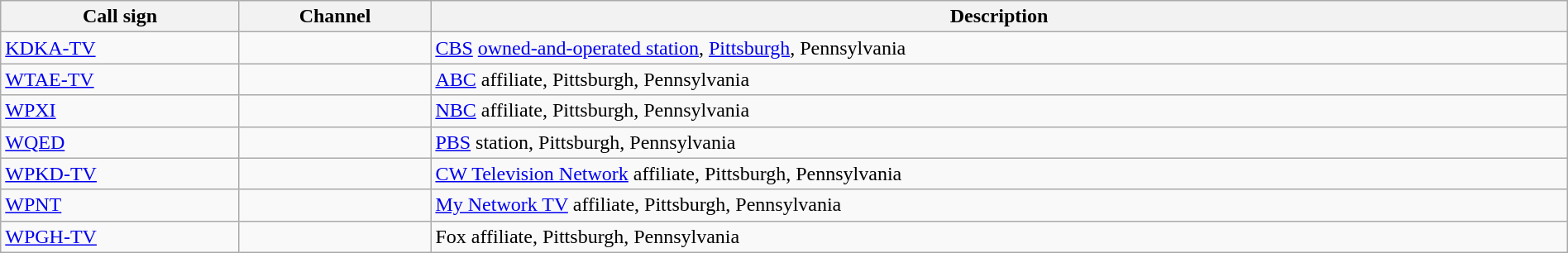<table class="wikitable" style="width:100%;">
<tr>
<th>Call sign</th>
<th>Channel</th>
<th>Description</th>
</tr>
<tr>
<td><a href='#'>KDKA-TV</a></td>
<td></td>
<td><a href='#'>CBS</a> <a href='#'>owned-and-operated station</a>, <a href='#'>Pittsburgh</a>, Pennsylvania</td>
</tr>
<tr>
<td><a href='#'>WTAE-TV</a></td>
<td></td>
<td><a href='#'>ABC</a> affiliate, Pittsburgh, Pennsylvania</td>
</tr>
<tr>
<td><a href='#'>WPXI</a></td>
<td></td>
<td><a href='#'>NBC</a> affiliate, Pittsburgh, Pennsylvania</td>
</tr>
<tr>
<td><a href='#'>WQED</a></td>
<td></td>
<td><a href='#'>PBS</a> station, Pittsburgh, Pennsylvania</td>
</tr>
<tr>
<td><a href='#'>WPKD-TV</a></td>
<td></td>
<td><a href='#'>CW Television Network</a> affiliate, Pittsburgh, Pennsylvania</td>
</tr>
<tr>
<td><a href='#'>WPNT</a></td>
<td></td>
<td><a href='#'>My Network TV</a> affiliate, Pittsburgh, Pennsylvania</td>
</tr>
<tr>
<td><a href='#'>WPGH-TV</a></td>
<td></td>
<td>Fox affiliate, Pittsburgh, Pennsylvania</td>
</tr>
</table>
